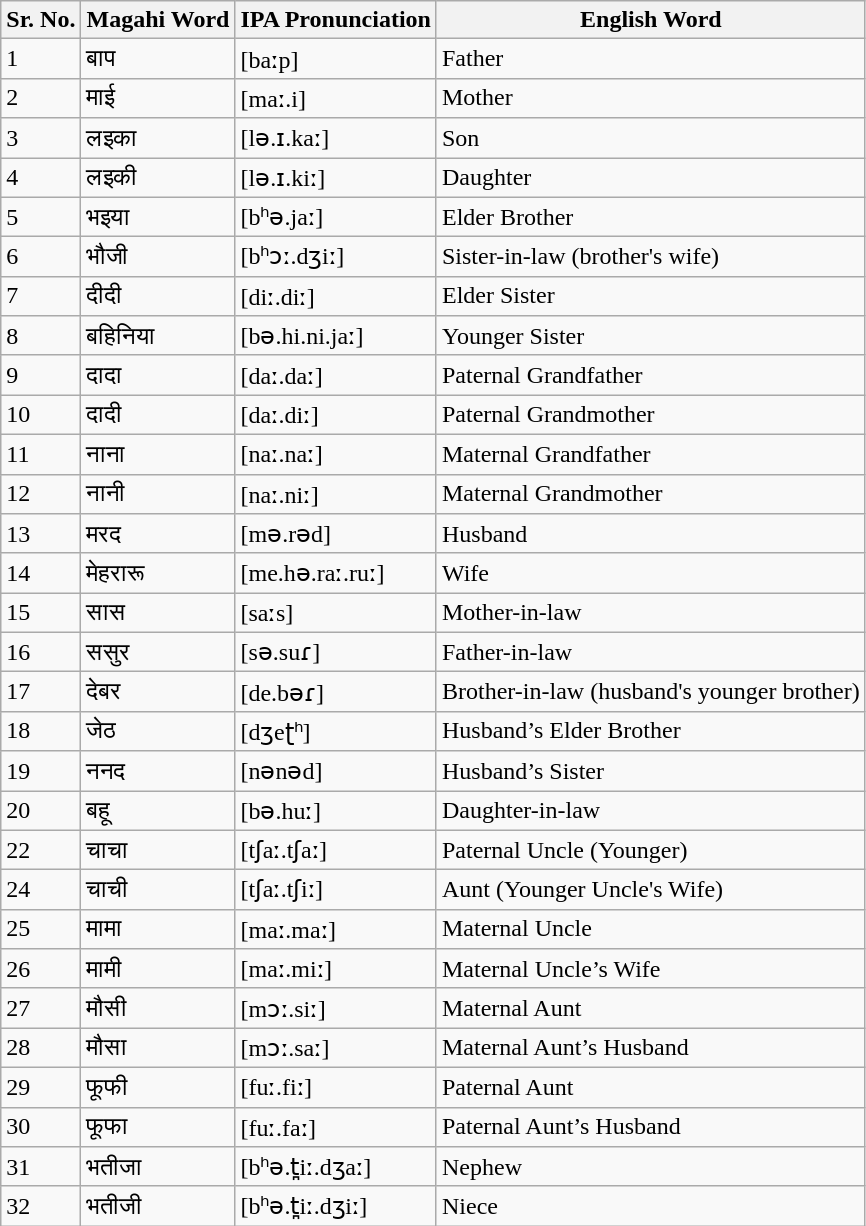<table class="wikitable">
<tr>
<th>Sr. No.</th>
<th>Magahi Word</th>
<th>IPA Pronunciation</th>
<th>English Word</th>
</tr>
<tr>
<td>1</td>
<td>बाप</td>
<td>[baːp]</td>
<td>Father</td>
</tr>
<tr>
<td>2</td>
<td>माई</td>
<td>[maː.i]</td>
<td>Mother</td>
</tr>
<tr>
<td>3</td>
<td>लइका</td>
<td>[lə.ɪ.kaː]</td>
<td>Son</td>
</tr>
<tr>
<td>4</td>
<td>लइकी</td>
<td>[lə.ɪ.kiː]</td>
<td>Daughter</td>
</tr>
<tr>
<td>5</td>
<td>भइया</td>
<td>[bʰə.jaː]</td>
<td>Elder Brother</td>
</tr>
<tr>
<td>6</td>
<td>भौजी</td>
<td>[bʰɔː.dʒiː]</td>
<td>Sister-in-law (brother's wife)</td>
</tr>
<tr>
<td>7</td>
<td>दीदी</td>
<td>[diː.diː]</td>
<td>Elder Sister</td>
</tr>
<tr>
<td>8</td>
<td>बहिनिया</td>
<td>[bə.hi.ni.jaː]</td>
<td>Younger Sister</td>
</tr>
<tr>
<td>9</td>
<td>दादा</td>
<td>[daː.daː]</td>
<td>Paternal Grandfather</td>
</tr>
<tr>
<td>10</td>
<td>दादी</td>
<td>[daː.diː]</td>
<td>Paternal Grandmother</td>
</tr>
<tr>
<td>11</td>
<td>नाना</td>
<td>[naː.naː]</td>
<td>Maternal Grandfather</td>
</tr>
<tr>
<td>12</td>
<td>नानी</td>
<td>[naː.niː]</td>
<td>Maternal Grandmother</td>
</tr>
<tr>
<td>13</td>
<td>मरद</td>
<td>[mə.rəd]</td>
<td>Husband</td>
</tr>
<tr>
<td>14</td>
<td>मेहरारू</td>
<td>[me.hə.raː.ruː]</td>
<td>Wife</td>
</tr>
<tr>
<td>15</td>
<td>सास</td>
<td>[saːs]</td>
<td>Mother-in-law</td>
</tr>
<tr>
<td>16</td>
<td>ससुर</td>
<td>[sə.suɾ]</td>
<td>Father-in-law</td>
</tr>
<tr>
<td>17</td>
<td>देबर</td>
<td>[de.bəɾ]</td>
<td>Brother-in-law (husband's younger brother)</td>
</tr>
<tr>
<td>18</td>
<td>जेठ</td>
<td>[dʒeʈʰ]</td>
<td>Husband’s Elder Brother</td>
</tr>
<tr>
<td>19</td>
<td>ननद</td>
<td>[nənəd]</td>
<td>Husband’s Sister</td>
</tr>
<tr>
<td>20</td>
<td>बहू</td>
<td>[bə.huː]</td>
<td>Daughter-in-law</td>
</tr>
<tr>
<td>22</td>
<td>चाचा</td>
<td>[tʃaː.tʃaː]</td>
<td>Paternal Uncle (Younger)</td>
</tr>
<tr>
<td>24</td>
<td>चाची</td>
<td>[tʃaː.tʃiː]</td>
<td>Aunt (Younger Uncle's Wife)</td>
</tr>
<tr>
<td>25</td>
<td>मामा</td>
<td>[maː.maː]</td>
<td>Maternal Uncle</td>
</tr>
<tr>
<td>26</td>
<td>मामी</td>
<td>[maː.miː]</td>
<td>Maternal Uncle’s Wife</td>
</tr>
<tr>
<td>27</td>
<td>मौसी</td>
<td>[mɔː.siː]</td>
<td>Maternal Aunt</td>
</tr>
<tr>
<td>28</td>
<td>मौसा</td>
<td>[mɔː.saː]</td>
<td>Maternal Aunt’s Husband</td>
</tr>
<tr>
<td>29</td>
<td>फूफी</td>
<td>[fuː.fiː]</td>
<td>Paternal Aunt</td>
</tr>
<tr>
<td>30</td>
<td>फूफा</td>
<td>[fuː.faː]</td>
<td>Paternal Aunt’s Husband</td>
</tr>
<tr>
<td>31</td>
<td>भतीजा</td>
<td>[bʰə.t̪iː.dʒaː]</td>
<td>Nephew</td>
</tr>
<tr>
<td>32</td>
<td>भतीजी</td>
<td>[bʰə.t̪iː.dʒiː]</td>
<td>Niece</td>
</tr>
</table>
